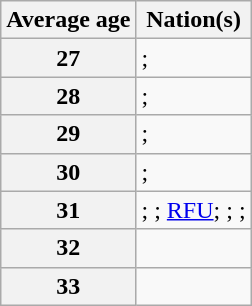<table class="wikitable">
<tr>
<th>Average age</th>
<th>Nation(s)</th>
</tr>
<tr>
<th>27</th>
<td>; </td>
</tr>
<tr>
<th>28</th>
<td>; </td>
</tr>
<tr>
<th>29</th>
<td>; </td>
</tr>
<tr>
<th>30</th>
<td>; </td>
</tr>
<tr>
<th>31</th>
<td>; ; <a href='#'>RFU</a>; ; ; </td>
</tr>
<tr>
<th>32</th>
<td></td>
</tr>
<tr>
<th>33</th>
<td></td>
</tr>
</table>
